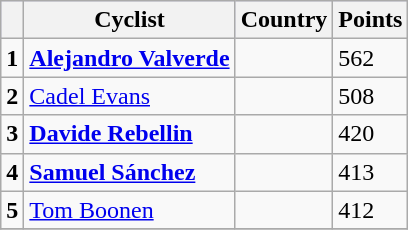<table class="wikitable">
<tr style="background:#ccccff;">
<th></th>
<th>Cyclist</th>
<th>Country</th>
<th>Points</th>
</tr>
<tr>
<td><strong>1</strong></td>
<td><strong><a href='#'>Alejandro Valverde</a></strong></td>
<td></td>
<td>562</td>
</tr>
<tr>
<td><strong>2</strong></td>
<td><a href='#'>Cadel Evans</a></td>
<td></td>
<td>508</td>
</tr>
<tr>
<td><strong>3</strong></td>
<td><strong><a href='#'>Davide Rebellin</a></strong></td>
<td></td>
<td>420</td>
</tr>
<tr>
<td><strong>4</strong></td>
<td><strong><a href='#'>Samuel Sánchez</a></strong></td>
<td></td>
<td>413</td>
</tr>
<tr>
<td><strong>5</strong></td>
<td><a href='#'>Tom Boonen</a></td>
<td></td>
<td>412</td>
</tr>
<tr>
</tr>
</table>
